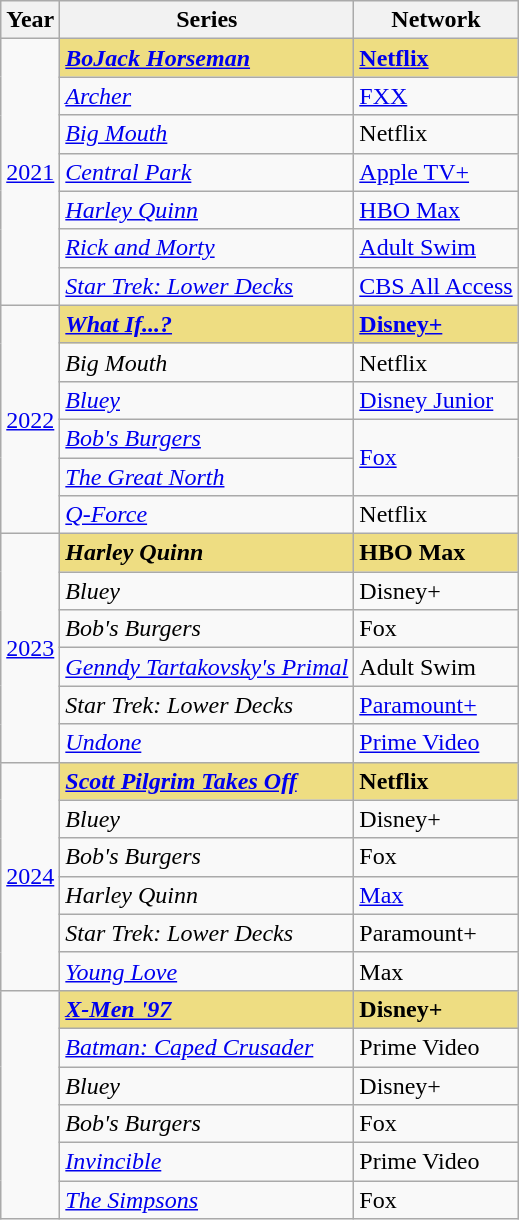<table class="wikitable">
<tr>
<th>Year</th>
<th>Series</th>
<th>Network</th>
</tr>
<tr>
<td rowspan="7" style="text-align:center;"><a href='#'>2021</a></td>
<td style="background:#EEDD82;"><strong><em><a href='#'>BoJack Horseman</a></em></strong></td>
<td style="background:#EEDD82;"><strong><a href='#'>Netflix</a></strong></td>
</tr>
<tr>
<td><em><a href='#'>Archer</a></em></td>
<td><a href='#'>FXX</a></td>
</tr>
<tr>
<td><em><a href='#'>Big Mouth</a></em></td>
<td>Netflix</td>
</tr>
<tr>
<td><em><a href='#'>Central Park</a></em></td>
<td><a href='#'>Apple TV+</a></td>
</tr>
<tr>
<td><em><a href='#'>Harley Quinn</a></em></td>
<td><a href='#'>HBO Max</a></td>
</tr>
<tr>
<td><em><a href='#'>Rick and Morty</a></em></td>
<td><a href='#'>Adult Swim</a></td>
</tr>
<tr>
<td><em><a href='#'>Star Trek: Lower Decks</a></em></td>
<td><a href='#'>CBS All Access</a></td>
</tr>
<tr>
<td rowspan="6"><a href='#'>2022</a></td>
<td style="background:#EEDD82;"><strong><em><a href='#'>What If...?</a></em></strong></td>
<td style="background:#EEDD82;"><strong><a href='#'>Disney+</a></strong></td>
</tr>
<tr>
<td><em>Big Mouth</em></td>
<td>Netflix</td>
</tr>
<tr>
<td><em><a href='#'>Bluey</a></em></td>
<td><a href='#'>Disney Junior</a></td>
</tr>
<tr>
<td><em><a href='#'>Bob's Burgers</a></em></td>
<td rowspan="2"><a href='#'>Fox</a></td>
</tr>
<tr>
<td><em><a href='#'>The Great North</a></em></td>
</tr>
<tr>
<td><em><a href='#'>Q-Force</a></em></td>
<td>Netflix</td>
</tr>
<tr>
<td rowspan="6"><a href='#'>2023</a></td>
<td style="background:#EEDD82;"><strong><em>Harley Quinn</em></strong></td>
<td style="background:#EEDD82;"><strong>HBO Max</strong></td>
</tr>
<tr>
<td><em>Bluey</em></td>
<td>Disney+</td>
</tr>
<tr>
<td><em>Bob's Burgers</em></td>
<td>Fox</td>
</tr>
<tr>
<td><em><a href='#'>Genndy Tartakovsky's Primal</a></em></td>
<td>Adult Swim</td>
</tr>
<tr>
<td><em>Star Trek: Lower Decks</em></td>
<td><a href='#'>Paramount+</a></td>
</tr>
<tr>
<td><em><a href='#'>Undone</a></em></td>
<td><a href='#'>Prime Video</a></td>
</tr>
<tr>
<td rowspan="6"><a href='#'>2024</a></td>
<td style="background:#EEDD82;"><strong><em><a href='#'>Scott Pilgrim Takes Off</a></em></strong></td>
<td style="background:#EEDD82;"><strong>Netflix</strong></td>
</tr>
<tr>
<td><em>Bluey</em></td>
<td>Disney+</td>
</tr>
<tr>
<td><em>Bob's Burgers</em></td>
<td>Fox</td>
</tr>
<tr>
<td><em>Harley Quinn</em></td>
<td><a href='#'>Max</a></td>
</tr>
<tr>
<td><em>Star Trek: Lower Decks</em></td>
<td>Paramount+</td>
</tr>
<tr>
<td><em><a href='#'>Young Love</a></em></td>
<td>Max</td>
</tr>
<tr>
<td rowspan="6"></td>
<td style="background:#EEDD82;"><strong><em><a href='#'>X-Men '97</a></em></strong></td>
<td style="background:#EEDD82;"><strong>Disney+</strong></td>
</tr>
<tr>
<td><em><a href='#'>Batman: Caped Crusader</a></em></td>
<td>Prime Video</td>
</tr>
<tr>
<td><em>Bluey</em></td>
<td>Disney+</td>
</tr>
<tr>
<td><em>Bob's Burgers</em></td>
<td>Fox</td>
</tr>
<tr>
<td><em><a href='#'>Invincible</a></em></td>
<td>Prime Video</td>
</tr>
<tr>
<td><em><a href='#'>The Simpsons</a></em></td>
<td>Fox</td>
</tr>
</table>
